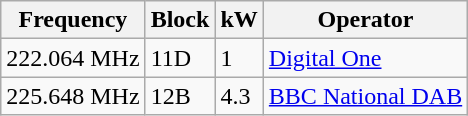<table class="wikitable sortable">
<tr>
<th>Frequency</th>
<th>Block</th>
<th>kW</th>
<th>Operator</th>
</tr>
<tr>
<td>222.064 MHz</td>
<td>11D</td>
<td>1</td>
<td><a href='#'>Digital One</a></td>
</tr>
<tr>
<td>225.648 MHz</td>
<td>12B</td>
<td>4.3</td>
<td><a href='#'>BBC National DAB</a></td>
</tr>
</table>
